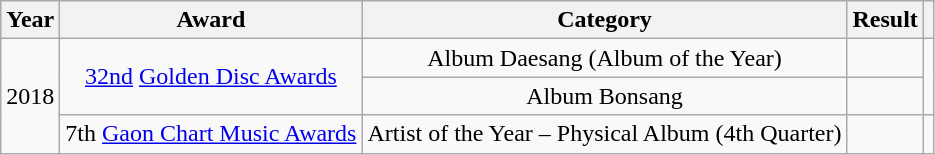<table class="wikitable" style="text-align:center;">
<tr>
<th>Year</th>
<th>Award</th>
<th>Category</th>
<th>Result</th>
<th></th>
</tr>
<tr>
<td rowspan="3">2018</td>
<td rowspan="2"><a href='#'>32nd</a> <a href='#'>Golden Disc Awards</a></td>
<td>Album Daesang (Album of the Year)</td>
<td></td>
<td rowspan="2"></td>
</tr>
<tr>
<td>Album Bonsang</td>
<td></td>
</tr>
<tr>
<td>7th <a href='#'>Gaon Chart Music Awards</a></td>
<td>Artist of the Year – Physical Album (4th Quarter)</td>
<td></td>
<td></td>
</tr>
</table>
